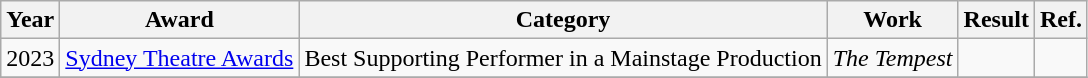<table class="wikitable plainrowheaders">
<tr>
<th>Year</th>
<th>Award</th>
<th>Category</th>
<th>Work</th>
<th>Result</th>
<th>Ref.</th>
</tr>
<tr>
<td>2023</td>
<td><a href='#'>Sydney Theatre Awards</a></td>
<td>Best Supporting Performer in a Mainstage Production</td>
<td><em>The Tempest</em></td>
<td></td>
<td></td>
</tr>
<tr>
</tr>
</table>
